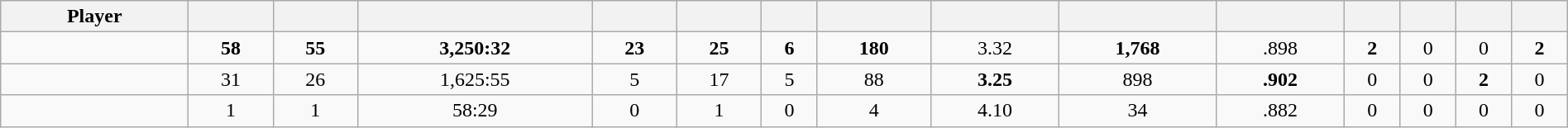<table class="wikitable sortable" style="width:100%; text-align:center;">
<tr>
<th>Player</th>
<th></th>
<th></th>
<th></th>
<th></th>
<th></th>
<th></th>
<th></th>
<th></th>
<th></th>
<th></th>
<th></th>
<th></th>
<th></th>
<th></th>
</tr>
<tr>
<td style="text-align:left;"></td>
<td><strong>58</strong></td>
<td><strong>55</strong></td>
<td><strong>3,250:32</strong></td>
<td><strong>23</strong></td>
<td><strong>25</strong></td>
<td><strong>6</strong></td>
<td><strong>180</strong></td>
<td>3.32</td>
<td><strong>1,768</strong></td>
<td>.898</td>
<td><strong>2</strong></td>
<td>0</td>
<td>0</td>
<td><strong>2</strong></td>
</tr>
<tr>
<td style="text-align:left;"></td>
<td>31</td>
<td>26</td>
<td>1,625:55</td>
<td>5</td>
<td>17</td>
<td>5</td>
<td>88</td>
<td><strong>3.25</strong></td>
<td>898</td>
<td><strong>.902</strong></td>
<td>0</td>
<td>0</td>
<td><strong>2</strong></td>
<td>0</td>
</tr>
<tr>
<td style="text-align:left;"></td>
<td>1</td>
<td>1</td>
<td>58:29</td>
<td>0</td>
<td>1</td>
<td>0</td>
<td>4</td>
<td>4.10</td>
<td>34</td>
<td>.882</td>
<td>0</td>
<td>0</td>
<td>0</td>
<td>0</td>
</tr>
</table>
